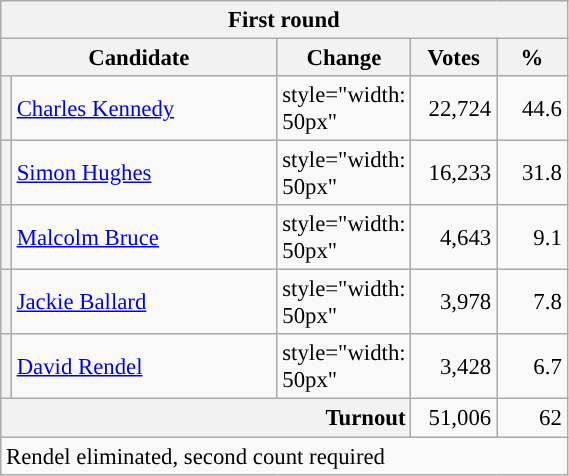<table class=wikitable style="font-size:95%;">
<tr>
<th colspan="5">First round</th>
</tr>
<tr>
<th colspan="2" style="width: 170px">Candidate</th>
<th style="width: 50px">Change</th>
<th style="width: 50px">Votes</th>
<th style="width: 40px">%</th>
</tr>
<tr>
<th style="background-color: "></th>
<td style="width: 170px"><a href='#'>Charles Kennedy</a></td>
<td>style="width: 50px" </td>
<td align="right">22,724</td>
<td align="right">44.6</td>
</tr>
<tr>
<th style="background-color: "></th>
<td style="width: 170px"><a href='#'>Simon Hughes</a></td>
<td>style="width: 50px" </td>
<td align="right">16,233</td>
<td align="right">31.8</td>
</tr>
<tr>
<th style="background-color: "></th>
<td style="width: 170px"><a href='#'>Malcolm Bruce</a></td>
<td>style="width: 50px" </td>
<td align="right">4,643</td>
<td align="right">9.1</td>
</tr>
<tr>
<th style="background-color: "></th>
<td style="width: 170px"><a href='#'>Jackie Ballard</a></td>
<td>style="width: 50px" </td>
<td align="right">3,978</td>
<td align="right">7.8</td>
</tr>
<tr>
<th style="background-color: "></th>
<td style="width: 170px"><a href='#'>David Rendel</a></td>
<td>style="width: 50px" </td>
<td align="right">3,428</td>
<td align="right">6.7</td>
</tr>
<tr>
<th colspan="3" style="text-align:right">Turnout</th>
<td align="right">51,006</td>
<td align="right">62</td>
</tr>
<tr>
<td colspan="5">Rendel eliminated, second count required</td>
</tr>
</table>
